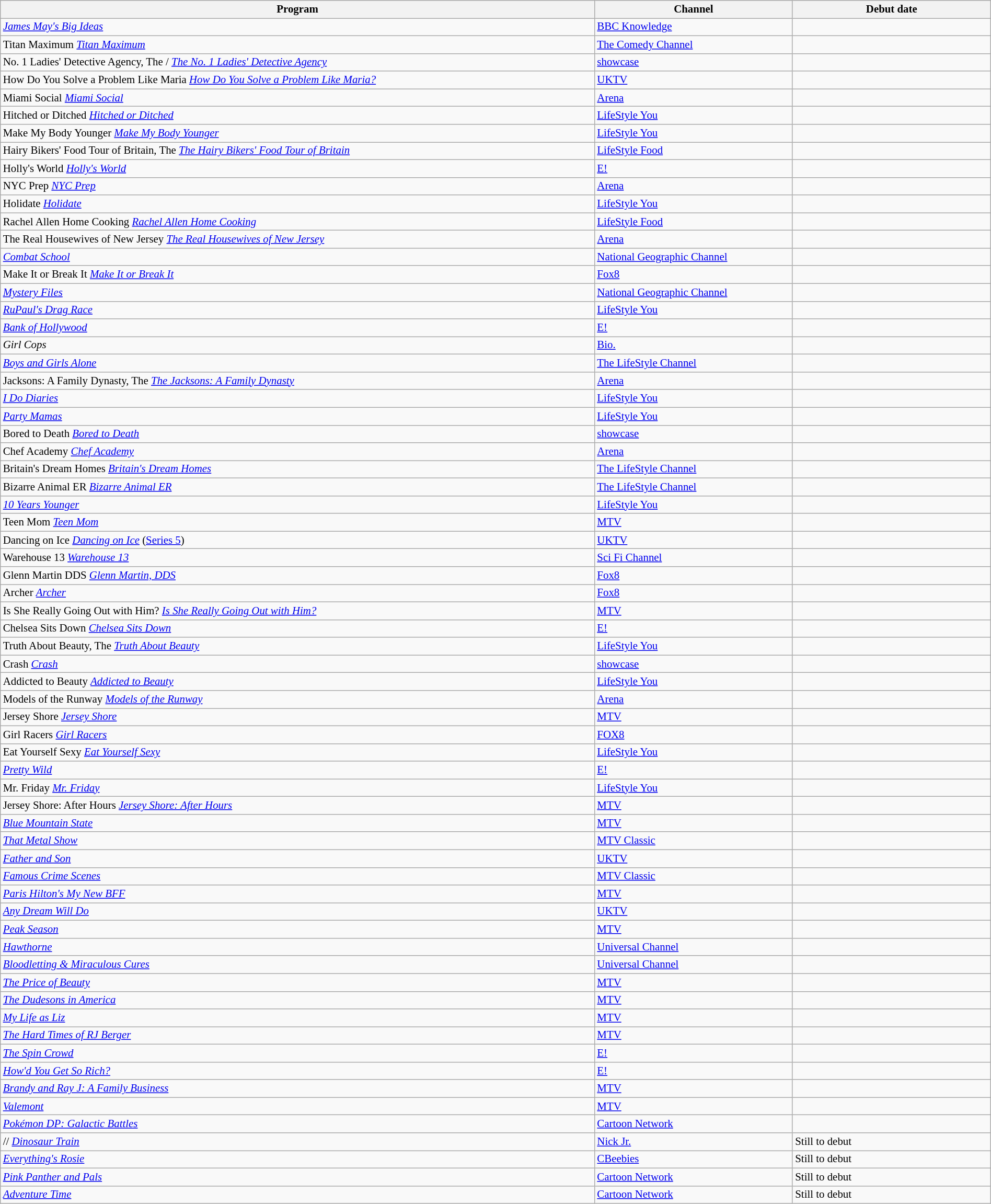<table class="wikitable sortable" width="100%" style="font-size:87%;">
<tr bgcolor="#efefef">
<th width=60%>Program</th>
<th width=20%>Channel</th>
<th width=20%>Debut date</th>
</tr>
<tr>
<td> <em><a href='#'>James May's Big Ideas</a></em></td>
<td><a href='#'>BBC Knowledge</a></td>
<td></td>
</tr>
<tr>
<td><span>Titan Maximum</span>  <em><a href='#'>Titan Maximum</a></em></td>
<td><a href='#'>The Comedy Channel</a></td>
<td></td>
</tr>
<tr>
<td><span>No. 1 Ladies' Detective Agency, The</span> / <em><a href='#'>The No. 1 Ladies' Detective Agency</a></em></td>
<td><a href='#'>showcase</a></td>
<td></td>
</tr>
<tr>
<td><span>How Do You Solve a Problem Like Maria</span>  <em><a href='#'>How Do You Solve a Problem Like Maria?</a></em></td>
<td><a href='#'>UKTV</a></td>
<td></td>
</tr>
<tr>
<td><span>Miami Social</span>  <em><a href='#'>Miami Social</a></em></td>
<td><a href='#'>Arena</a></td>
<td></td>
</tr>
<tr>
<td><span>Hitched or Ditched</span>  <em><a href='#'>Hitched or Ditched</a></em></td>
<td><a href='#'>LifeStyle You</a></td>
<td></td>
</tr>
<tr>
<td><span>Make My Body Younger</span>  <em><a href='#'>Make My Body Younger</a></em></td>
<td><a href='#'>LifeStyle You</a></td>
<td></td>
</tr>
<tr>
<td><span>Hairy Bikers' Food Tour of Britain, The</span>  <em><a href='#'>The Hairy Bikers' Food Tour of Britain</a></em></td>
<td><a href='#'>LifeStyle Food</a></td>
<td></td>
</tr>
<tr>
<td><span>Holly's World</span>  <em><a href='#'>Holly's World</a></em></td>
<td><a href='#'>E!</a></td>
<td></td>
</tr>
<tr>
<td><span>NYC Prep</span>  <em><a href='#'>NYC Prep</a></em></td>
<td><a href='#'>Arena</a></td>
<td></td>
</tr>
<tr>
<td><span>Holidate</span>  <em><a href='#'>Holidate</a></em></td>
<td><a href='#'>LifeStyle You</a></td>
<td></td>
</tr>
<tr>
<td><span>Rachel Allen Home Cooking</span>  <em><a href='#'>Rachel Allen Home Cooking</a></em></td>
<td><a href='#'>LifeStyle Food</a></td>
<td></td>
</tr>
<tr>
<td><span>The Real Housewives of New Jersey</span>  <em><a href='#'>The Real Housewives of New Jersey</a></em></td>
<td><a href='#'>Arena</a></td>
<td></td>
</tr>
<tr>
<td> <em><a href='#'>Combat School</a></em></td>
<td><a href='#'>National Geographic Channel</a></td>
<td></td>
</tr>
<tr>
<td><span>Make It or Break It</span>  <em><a href='#'>Make It or Break It</a></em></td>
<td><a href='#'>Fox8</a></td>
<td></td>
</tr>
<tr>
<td> <em><a href='#'>Mystery Files</a></em></td>
<td><a href='#'>National Geographic Channel</a></td>
<td></td>
</tr>
<tr>
<td> <em><a href='#'>RuPaul's Drag Race</a></em></td>
<td><a href='#'>LifeStyle You</a></td>
<td></td>
</tr>
<tr>
<td> <em><a href='#'>Bank of Hollywood</a></em></td>
<td><a href='#'>E!</a></td>
<td></td>
</tr>
<tr>
<td> <em>Girl Cops</em></td>
<td><a href='#'>Bio.</a></td>
<td></td>
</tr>
<tr>
<td> <em><a href='#'>Boys and Girls Alone</a></em></td>
<td><a href='#'>The LifeStyle Channel</a></td>
<td></td>
</tr>
<tr>
<td><span>Jacksons: A Family Dynasty, The</span>  <em><a href='#'>The Jacksons: A Family Dynasty</a></em></td>
<td><a href='#'>Arena</a></td>
<td></td>
</tr>
<tr>
<td> <em><a href='#'>I Do Diaries</a></em></td>
<td><a href='#'>LifeStyle You</a></td>
<td></td>
</tr>
<tr>
<td> <em><a href='#'>Party Mamas</a></em></td>
<td><a href='#'>LifeStyle You</a></td>
<td></td>
</tr>
<tr>
<td><span>Bored to Death</span>  <em><a href='#'>Bored to Death</a></em></td>
<td><a href='#'>showcase</a></td>
<td></td>
</tr>
<tr>
<td><span>Chef Academy</span>  <em><a href='#'>Chef Academy</a></em></td>
<td><a href='#'>Arena</a></td>
<td></td>
</tr>
<tr>
<td><span>Britain's Dream Homes</span>  <em><a href='#'>Britain's Dream Homes</a></em></td>
<td><a href='#'>The LifeStyle Channel</a></td>
<td></td>
</tr>
<tr>
<td><span>Bizarre Animal ER</span>  <em><a href='#'>Bizarre Animal ER</a></em></td>
<td><a href='#'>The LifeStyle Channel</a></td>
<td></td>
</tr>
<tr>
<td> <em><a href='#'>10 Years Younger</a></em></td>
<td><a href='#'>LifeStyle You</a></td>
<td></td>
</tr>
<tr>
<td><span>Teen Mom</span>  <em><a href='#'>Teen Mom</a></em> </td>
<td><a href='#'>MTV</a></td>
<td></td>
</tr>
<tr>
<td><span>Dancing on Ice</span>  <em><a href='#'>Dancing on Ice</a></em> (<a href='#'>Series 5</a>)</td>
<td><a href='#'>UKTV</a></td>
<td></td>
</tr>
<tr>
<td><span>Warehouse 13</span>  <em><a href='#'>Warehouse 13</a></em></td>
<td><a href='#'>Sci Fi Channel</a></td>
<td></td>
</tr>
<tr>
<td><span>Glenn Martin DDS</span>  <em><a href='#'>Glenn Martin, DDS</a></em></td>
<td><a href='#'>Fox8</a></td>
<td></td>
</tr>
<tr>
<td><span>Archer</span>  <em><a href='#'>Archer</a></em></td>
<td><a href='#'>Fox8</a></td>
<td></td>
</tr>
<tr>
<td><span>Is She Really Going Out with Him?</span>  <em><a href='#'>Is She Really Going Out with Him?</a></em> </td>
<td><a href='#'>MTV</a></td>
<td></td>
</tr>
<tr>
<td><span>Chelsea Sits Down</span>  <em><a href='#'>Chelsea Sits Down</a></em></td>
<td><a href='#'>E!</a></td>
<td></td>
</tr>
<tr>
<td><span>Truth About Beauty, The</span>  <em><a href='#'>Truth About Beauty</a></em></td>
<td><a href='#'>LifeStyle You</a></td>
<td></td>
</tr>
<tr>
<td><span>Crash</span>  <em><a href='#'>Crash</a></em></td>
<td><a href='#'>showcase</a></td>
<td></td>
</tr>
<tr>
<td><span>Addicted to Beauty</span>  <em><a href='#'>Addicted to Beauty</a></em></td>
<td><a href='#'>LifeStyle You</a></td>
<td></td>
</tr>
<tr>
<td><span>Models of the Runway</span>  <em><a href='#'>Models of the Runway</a></em></td>
<td><a href='#'>Arena</a></td>
<td></td>
</tr>
<tr>
<td><span>Jersey Shore</span>  <em><a href='#'>Jersey Shore</a></em></td>
<td><a href='#'>MTV</a></td>
<td></td>
</tr>
<tr>
<td><span>Girl Racers</span>  <em><a href='#'>Girl Racers</a></em></td>
<td><a href='#'>FOX8</a></td>
<td></td>
</tr>
<tr>
<td><span>Eat Yourself Sexy</span>  <em><a href='#'>Eat Yourself Sexy</a></em></td>
<td><a href='#'>LifeStyle You</a></td>
<td></td>
</tr>
<tr>
<td> <em><a href='#'>Pretty Wild</a></em></td>
<td><a href='#'>E!</a></td>
<td></td>
</tr>
<tr>
<td><span>Mr. Friday</span>  <em><a href='#'>Mr. Friday</a></em></td>
<td><a href='#'>LifeStyle You</a></td>
<td></td>
</tr>
<tr>
<td><span>Jersey Shore: After Hours</span>  <em><a href='#'>Jersey Shore: After Hours</a></em></td>
<td><a href='#'>MTV</a></td>
<td></td>
</tr>
<tr>
<td> <em><a href='#'>Blue Mountain State</a></em></td>
<td><a href='#'>MTV</a></td>
<td></td>
</tr>
<tr>
<td> <em><a href='#'>That Metal Show</a></em></td>
<td><a href='#'>MTV Classic</a></td>
<td></td>
</tr>
<tr>
<td> <em><a href='#'>Father and Son</a></em></td>
<td><a href='#'>UKTV</a></td>
<td></td>
</tr>
<tr>
<td> <em><a href='#'>Famous Crime Scenes</a></em></td>
<td><a href='#'>MTV Classic</a></td>
<td></td>
</tr>
<tr>
<td> <em><a href='#'>Paris Hilton's My New BFF</a></em></td>
<td><a href='#'>MTV</a></td>
<td></td>
</tr>
<tr>
<td> <em><a href='#'>Any Dream Will Do</a></em></td>
<td><a href='#'>UKTV</a></td>
<td></td>
</tr>
<tr>
<td> <em><a href='#'>Peak Season</a></em></td>
<td><a href='#'>MTV</a></td>
<td></td>
</tr>
<tr>
<td> <em><a href='#'>Hawthorne</a></em></td>
<td><a href='#'>Universal Channel</a></td>
<td></td>
</tr>
<tr>
<td> <em><a href='#'>Bloodletting & Miraculous Cures</a></em></td>
<td><a href='#'>Universal Channel</a></td>
<td></td>
</tr>
<tr>
<td> <em><a href='#'>The Price of Beauty</a></em></td>
<td><a href='#'>MTV</a></td>
<td></td>
</tr>
<tr>
<td> <em><a href='#'>The Dudesons in America</a></em></td>
<td><a href='#'>MTV</a></td>
<td></td>
</tr>
<tr>
<td> <em><a href='#'>My Life as Liz</a></em></td>
<td><a href='#'>MTV</a></td>
<td></td>
</tr>
<tr>
<td> <em><a href='#'>The Hard Times of RJ Berger</a></em></td>
<td><a href='#'>MTV</a></td>
<td></td>
</tr>
<tr>
<td> <em><a href='#'>The Spin Crowd</a></em></td>
<td><a href='#'>E!</a></td>
<td></td>
</tr>
<tr>
<td> <em><a href='#'>How'd You Get So Rich?</a></em></td>
<td><a href='#'>E!</a></td>
<td></td>
</tr>
<tr>
<td> <em><a href='#'>Brandy and Ray J: A Family Business</a></em></td>
<td><a href='#'>MTV</a></td>
<td></td>
</tr>
<tr>
<td> <em><a href='#'>Valemont</a></em></td>
<td><a href='#'>MTV</a></td>
<td></td>
</tr>
<tr>
<td> <em><a href='#'>Pokémon DP: Galactic Battles</a></em></td>
<td><a href='#'>Cartoon Network</a></td>
<td></td>
</tr>
<tr>
<td>// <em><a href='#'>Dinosaur Train</a></em></td>
<td><a href='#'>Nick Jr.</a></td>
<td>Still to debut</td>
</tr>
<tr>
<td> <em><a href='#'>Everything's Rosie</a></em></td>
<td><a href='#'>CBeebies</a></td>
<td>Still to debut</td>
</tr>
<tr>
<td> <em><a href='#'>Pink Panther and Pals</a></em></td>
<td><a href='#'>Cartoon Network</a></td>
<td>Still to debut</td>
</tr>
<tr>
<td> <em><a href='#'>Adventure Time</a></em></td>
<td><a href='#'>Cartoon Network</a></td>
<td>Still to debut</td>
</tr>
</table>
